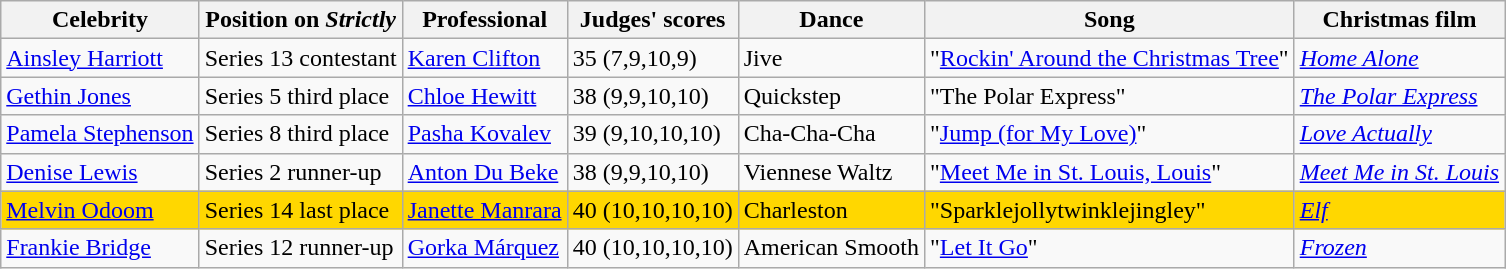<table class="wikitable sortable">
<tr>
<th>Celebrity</th>
<th>Position on <em>Strictly</em></th>
<th>Professional</th>
<th>Judges' scores</th>
<th>Dance</th>
<th>Song</th>
<th>Christmas film</th>
</tr>
<tr>
<td><a href='#'>Ainsley Harriott</a></td>
<td>Series 13 contestant</td>
<td><a href='#'>Karen Clifton</a></td>
<td>35 (7,9,10,9)</td>
<td>Jive</td>
<td>"<a href='#'>Rockin' Around the Christmas Tree</a>"</td>
<td><em><a href='#'>Home Alone</a></em></td>
</tr>
<tr>
<td><a href='#'>Gethin Jones</a></td>
<td>Series 5 third place</td>
<td><a href='#'>Chloe Hewitt</a></td>
<td>38 (9,9,10,10)</td>
<td>Quickstep</td>
<td>"The Polar Express"</td>
<td><em><a href='#'>The Polar Express</a></em></td>
</tr>
<tr>
<td><a href='#'>Pamela Stephenson</a></td>
<td>Series 8 third place</td>
<td><a href='#'>Pasha Kovalev</a></td>
<td>39 (9,10,10,10)</td>
<td>Cha-Cha-Cha</td>
<td>"<a href='#'>Jump (for My Love)</a>"</td>
<td><em><a href='#'>Love Actually</a></em></td>
</tr>
<tr>
<td><a href='#'>Denise Lewis</a></td>
<td>Series 2 runner-up</td>
<td><a href='#'>Anton Du Beke</a></td>
<td>38 (9,9,10,10)</td>
<td>Viennese Waltz</td>
<td>"<a href='#'>Meet Me in St. Louis, Louis</a>"</td>
<td><em><a href='#'>Meet Me in St. Louis</a></em></td>
</tr>
<tr - style="background:gold;">
<td><a href='#'>Melvin Odoom</a></td>
<td>Series 14 last place</td>
<td><a href='#'>Janette Manrara</a></td>
<td>40 (10,10,10,10)</td>
<td>Charleston</td>
<td>"Sparklejollytwinklejingley"</td>
<td><em><a href='#'>Elf</a></em></td>
</tr>
<tr>
<td><a href='#'>Frankie Bridge</a></td>
<td>Series 12 runner-up</td>
<td><a href='#'>Gorka Márquez</a></td>
<td>40 (10,10,10,10)</td>
<td>American Smooth</td>
<td>"<a href='#'>Let It Go</a>"</td>
<td><em><a href='#'>Frozen</a></em></td>
</tr>
</table>
